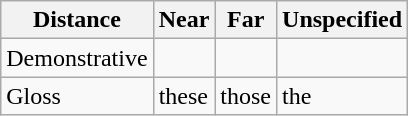<table class="wikitable">
<tr>
<th>Distance</th>
<th>Near</th>
<th>Far</th>
<th>Unspecified</th>
</tr>
<tr>
<td>Demonstrative</td>
<td></td>
<td></td>
<td></td>
</tr>
<tr>
<td>Gloss</td>
<td>these</td>
<td>those</td>
<td>the</td>
</tr>
</table>
